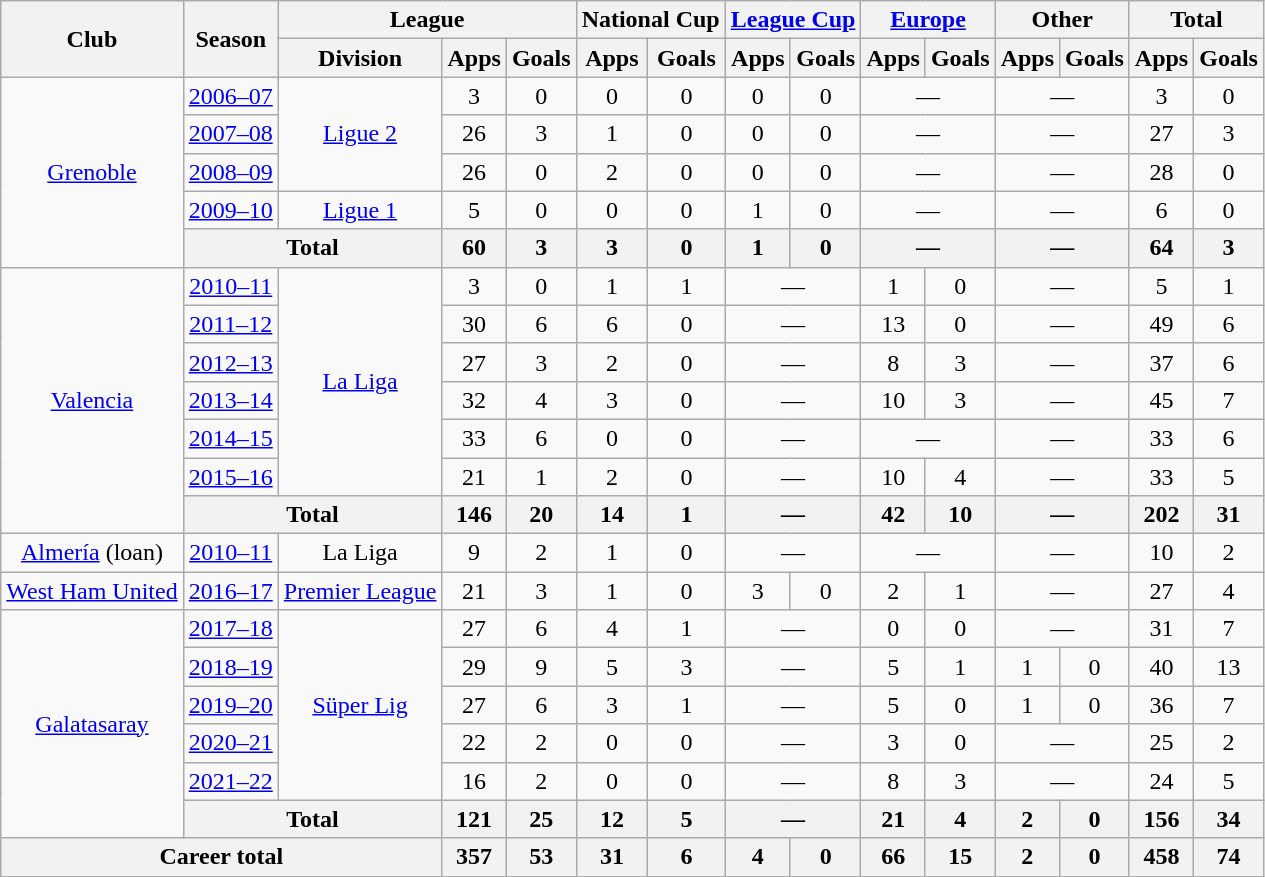<table class="wikitable" style="text-align: center">
<tr>
<th rowspan="2">Club</th>
<th rowspan="2">Season</th>
<th colspan="3">League</th>
<th colspan="2">National Cup</th>
<th colspan="2"><a href='#'>League Cup</a></th>
<th colspan="2"><a href='#'>Europe</a></th>
<th colspan="2">Other</th>
<th colspan="2">Total</th>
</tr>
<tr>
<th>Division</th>
<th>Apps</th>
<th>Goals</th>
<th>Apps</th>
<th>Goals</th>
<th>Apps</th>
<th>Goals</th>
<th>Apps</th>
<th>Goals</th>
<th>Apps</th>
<th>Goals</th>
<th>Apps</th>
<th>Goals</th>
</tr>
<tr>
<td rowspan="5"><a href='#'>Grenoble</a></td>
<td><a href='#'>2006–07</a></td>
<td rowspan="3"><a href='#'>Ligue 2</a></td>
<td>3</td>
<td>0</td>
<td>0</td>
<td>0</td>
<td>0</td>
<td>0</td>
<td colspan="2">—</td>
<td colspan="2">—</td>
<td>3</td>
<td>0</td>
</tr>
<tr>
<td><a href='#'>2007–08</a></td>
<td>26</td>
<td>3</td>
<td>1</td>
<td>0</td>
<td>0</td>
<td>0</td>
<td colspan="2">—</td>
<td colspan="2">—</td>
<td>27</td>
<td>3</td>
</tr>
<tr>
<td><a href='#'>2008–09</a></td>
<td>26</td>
<td>0</td>
<td>2</td>
<td>0</td>
<td>0</td>
<td>0</td>
<td colspan="2">—</td>
<td colspan="2">—</td>
<td>28</td>
<td>0</td>
</tr>
<tr>
<td><a href='#'>2009–10</a></td>
<td><a href='#'>Ligue 1</a></td>
<td>5</td>
<td>0</td>
<td>0</td>
<td>0</td>
<td>1</td>
<td>0</td>
<td colspan="2">—</td>
<td colspan="2">—</td>
<td>6</td>
<td>0</td>
</tr>
<tr>
<th colspan="2">Total</th>
<th>60</th>
<th>3</th>
<th>3</th>
<th>0</th>
<th>1</th>
<th>0</th>
<th colspan="2">—</th>
<th colspan="2">—</th>
<th>64</th>
<th>3</th>
</tr>
<tr>
<td rowspan="7"><a href='#'>Valencia</a></td>
<td><a href='#'>2010–11</a></td>
<td rowspan="6"><a href='#'>La Liga</a></td>
<td>3</td>
<td>0</td>
<td>1</td>
<td>1</td>
<td colspan="2">—</td>
<td>1</td>
<td>0</td>
<td colspan="2">—</td>
<td>5</td>
<td>1</td>
</tr>
<tr>
<td><a href='#'>2011–12</a></td>
<td>30</td>
<td>6</td>
<td>6</td>
<td>0</td>
<td colspan="2">—</td>
<td>13</td>
<td>0</td>
<td colspan="2">—</td>
<td>49</td>
<td>6</td>
</tr>
<tr>
<td><a href='#'>2012–13</a></td>
<td>27</td>
<td>3</td>
<td>2</td>
<td>0</td>
<td colspan="2">—</td>
<td>8</td>
<td>3</td>
<td colspan="2">—</td>
<td>37</td>
<td>6</td>
</tr>
<tr>
<td><a href='#'>2013–14</a></td>
<td>32</td>
<td>4</td>
<td>3</td>
<td>0</td>
<td colspan="2">—</td>
<td>10</td>
<td>3</td>
<td colspan="2">—</td>
<td>45</td>
<td>7</td>
</tr>
<tr>
<td><a href='#'>2014–15</a></td>
<td>33</td>
<td>6</td>
<td>0</td>
<td>0</td>
<td colspan="2">—</td>
<td colspan="2">—</td>
<td colspan="2">—</td>
<td>33</td>
<td>6</td>
</tr>
<tr>
<td><a href='#'>2015–16</a></td>
<td>21</td>
<td>1</td>
<td>2</td>
<td>0</td>
<td colspan="2">—</td>
<td>10</td>
<td>4</td>
<td colspan="2">—</td>
<td>33</td>
<td>5</td>
</tr>
<tr>
<th colspan="2">Total</th>
<th>146</th>
<th>20</th>
<th>14</th>
<th>1</th>
<th colspan="2">—</th>
<th>42</th>
<th>10</th>
<th colspan="2">—</th>
<th>202</th>
<th>31</th>
</tr>
<tr>
<td><a href='#'>Almería</a> (loan)</td>
<td><a href='#'>2010–11</a></td>
<td>La Liga</td>
<td>9</td>
<td>2</td>
<td>1</td>
<td>0</td>
<td colspan="2">—</td>
<td colspan="2">—</td>
<td colspan="2">—</td>
<td>10</td>
<td>2</td>
</tr>
<tr>
<td><a href='#'>West Ham United</a></td>
<td><a href='#'>2016–17</a></td>
<td><a href='#'>Premier League</a></td>
<td>21</td>
<td>3</td>
<td>1</td>
<td>0</td>
<td>3</td>
<td>0</td>
<td>2</td>
<td>1</td>
<td colspan="2">—</td>
<td>27</td>
<td>4</td>
</tr>
<tr>
<td rowspan="6"><a href='#'>Galatasaray</a></td>
<td><a href='#'>2017–18</a></td>
<td rowspan="5"><a href='#'>Süper Lig</a></td>
<td>27</td>
<td>6</td>
<td>4</td>
<td>1</td>
<td colspan="2">—</td>
<td>0</td>
<td>0</td>
<td colspan="2">—</td>
<td>31</td>
<td>7</td>
</tr>
<tr>
<td><a href='#'>2018–19</a></td>
<td>29</td>
<td>9</td>
<td>5</td>
<td>3</td>
<td colspan="2">—</td>
<td>5</td>
<td>1</td>
<td>1</td>
<td>0</td>
<td>40</td>
<td>13</td>
</tr>
<tr>
<td><a href='#'>2019–20</a></td>
<td>27</td>
<td>6</td>
<td>3</td>
<td>1</td>
<td colspan="2">—</td>
<td>5</td>
<td>0</td>
<td>1</td>
<td>0</td>
<td>36</td>
<td>7</td>
</tr>
<tr>
<td><a href='#'>2020–21</a></td>
<td>22</td>
<td>2</td>
<td>0</td>
<td>0</td>
<td colspan="2">—</td>
<td>3</td>
<td>0</td>
<td colspan="2">—</td>
<td>25</td>
<td>2</td>
</tr>
<tr>
<td><a href='#'>2021–22</a></td>
<td>16</td>
<td>2</td>
<td>0</td>
<td>0</td>
<td colspan="2">—</td>
<td>8</td>
<td>3</td>
<td colspan="2">—</td>
<td>24</td>
<td>5</td>
</tr>
<tr>
<th colspan="2">Total</th>
<th>121</th>
<th>25</th>
<th>12</th>
<th>5</th>
<th colspan="2">—</th>
<th>21</th>
<th>4</th>
<th>2</th>
<th>0</th>
<th>156</th>
<th>34</th>
</tr>
<tr>
<th colspan="3">Career total</th>
<th>357</th>
<th>53</th>
<th>31</th>
<th>6</th>
<th>4</th>
<th>0</th>
<th>66</th>
<th>15</th>
<th>2</th>
<th>0</th>
<th>458</th>
<th>74</th>
</tr>
</table>
